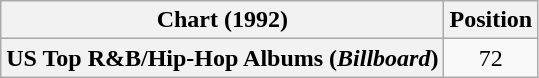<table class="wikitable plainrowheaders" style="text-align:center">
<tr>
<th scope="col">Chart (1992)</th>
<th scope="col">Position</th>
</tr>
<tr>
<th scope="row">US Top R&B/Hip-Hop Albums (<em>Billboard</em>)</th>
<td>72</td>
</tr>
</table>
